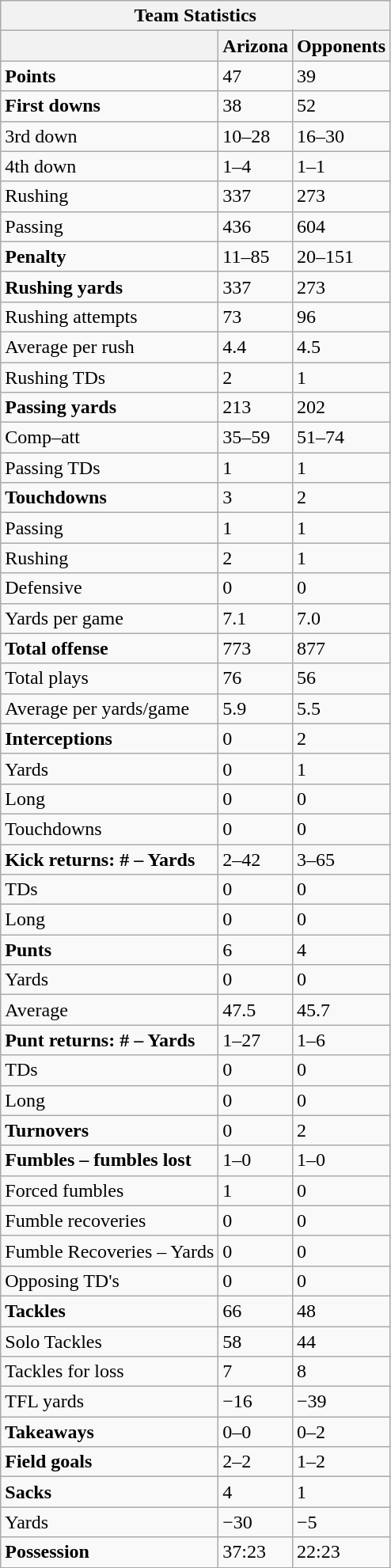<table class="wikitable collapsible collapsed">
<tr>
<th colspan="3">Team Statistics </th>
</tr>
<tr>
<th> </th>
<th>Arizona</th>
<th>Opponents</th>
</tr>
<tr>
<td><strong>Points</strong></td>
<td>47</td>
<td>39</td>
</tr>
<tr>
<td><strong>First downs</strong></td>
<td>38</td>
<td>52</td>
</tr>
<tr>
<td>3rd down</td>
<td>10–28</td>
<td>16–30</td>
</tr>
<tr>
<td>4th down</td>
<td>1–4</td>
<td>1–1</td>
</tr>
<tr>
<td>Rushing</td>
<td>337</td>
<td>273</td>
</tr>
<tr>
<td>Passing</td>
<td>436</td>
<td>604</td>
</tr>
<tr>
<td><strong>Penalty</strong></td>
<td>11–85</td>
<td>20–151</td>
</tr>
<tr>
<td><strong>Rushing yards</strong></td>
<td>337</td>
<td>273</td>
</tr>
<tr>
<td>Rushing attempts</td>
<td>73</td>
<td>96</td>
</tr>
<tr>
<td>Average per rush</td>
<td>4.4</td>
<td>4.5</td>
</tr>
<tr>
<td>Rushing TDs</td>
<td>2</td>
<td>1</td>
</tr>
<tr>
<td><strong>Passing yards</strong></td>
<td>213</td>
<td>202</td>
</tr>
<tr>
<td>Comp–att</td>
<td>35–59</td>
<td>51–74</td>
</tr>
<tr>
<td>Passing TDs</td>
<td>1</td>
<td>1</td>
</tr>
<tr>
<td><strong>Touchdowns</strong></td>
<td>3</td>
<td>2</td>
</tr>
<tr>
<td>Passing</td>
<td>1</td>
<td>1</td>
</tr>
<tr>
<td>Rushing</td>
<td>2</td>
<td>1</td>
</tr>
<tr>
<td>Defensive</td>
<td>0</td>
<td>0</td>
</tr>
<tr>
<td>Yards per game</td>
<td>7.1</td>
<td>7.0</td>
</tr>
<tr>
<td><strong>Total offense</strong></td>
<td>773</td>
<td>877</td>
</tr>
<tr>
<td>Total plays</td>
<td>76</td>
<td>56</td>
</tr>
<tr>
<td>Average per yards/game</td>
<td>5.9</td>
<td>5.5</td>
</tr>
<tr>
<td><strong>Interceptions</strong></td>
<td>0</td>
<td>2</td>
</tr>
<tr>
<td>Yards</td>
<td>0</td>
<td>1</td>
</tr>
<tr>
<td>Long</td>
<td>0</td>
<td>0</td>
</tr>
<tr>
<td>Touchdowns</td>
<td>0</td>
<td>0</td>
</tr>
<tr>
<td><strong>Kick returns: # – Yards</strong></td>
<td>2–42</td>
<td>3–65</td>
</tr>
<tr>
<td>TDs</td>
<td>0</td>
<td>0</td>
</tr>
<tr>
<td>Long</td>
<td>0</td>
<td>0</td>
</tr>
<tr>
<td><strong>Punts</strong></td>
<td>6</td>
<td>4</td>
</tr>
<tr>
<td>Yards</td>
<td>0</td>
<td>0</td>
</tr>
<tr>
<td>Average</td>
<td>47.5</td>
<td>45.7</td>
</tr>
<tr>
<td><strong>Punt returns: # – Yards</strong></td>
<td>1–27</td>
<td>1–6</td>
</tr>
<tr>
<td>TDs</td>
<td>0</td>
<td>0</td>
</tr>
<tr>
<td>Long</td>
<td>0</td>
<td>0</td>
</tr>
<tr>
<td><strong>Turnovers</strong></td>
<td>0</td>
<td>2</td>
</tr>
<tr>
<td><strong>Fumbles – fumbles lost</strong></td>
<td>1–0</td>
<td>1–0</td>
</tr>
<tr>
<td>Forced fumbles</td>
<td>1</td>
<td>0</td>
</tr>
<tr>
<td>Fumble recoveries</td>
<td>0</td>
<td>0</td>
</tr>
<tr>
<td>Fumble Recoveries – Yards</td>
<td>0</td>
<td>0</td>
</tr>
<tr>
<td>Opposing TD's</td>
<td>0</td>
<td>0</td>
</tr>
<tr>
<td><strong>Tackles</strong></td>
<td>66</td>
<td>48</td>
</tr>
<tr>
<td>Solo Tackles</td>
<td>58</td>
<td>44</td>
</tr>
<tr>
<td>Tackles for loss</td>
<td>7</td>
<td>8</td>
</tr>
<tr>
<td>TFL yards</td>
<td>−16</td>
<td>−39</td>
</tr>
<tr>
<td><strong>Takeaways</strong></td>
<td>0–0</td>
<td>0–2</td>
</tr>
<tr>
<td><strong>Field goals</strong></td>
<td>2–2</td>
<td>1–2</td>
</tr>
<tr>
<td><strong>Sacks</strong></td>
<td>4</td>
<td>1</td>
</tr>
<tr>
<td>Yards</td>
<td>−30</td>
<td>−5</td>
</tr>
<tr>
<td><strong>Possession</strong></td>
<td>37:23</td>
<td>22:23</td>
</tr>
<tr>
</tr>
</table>
